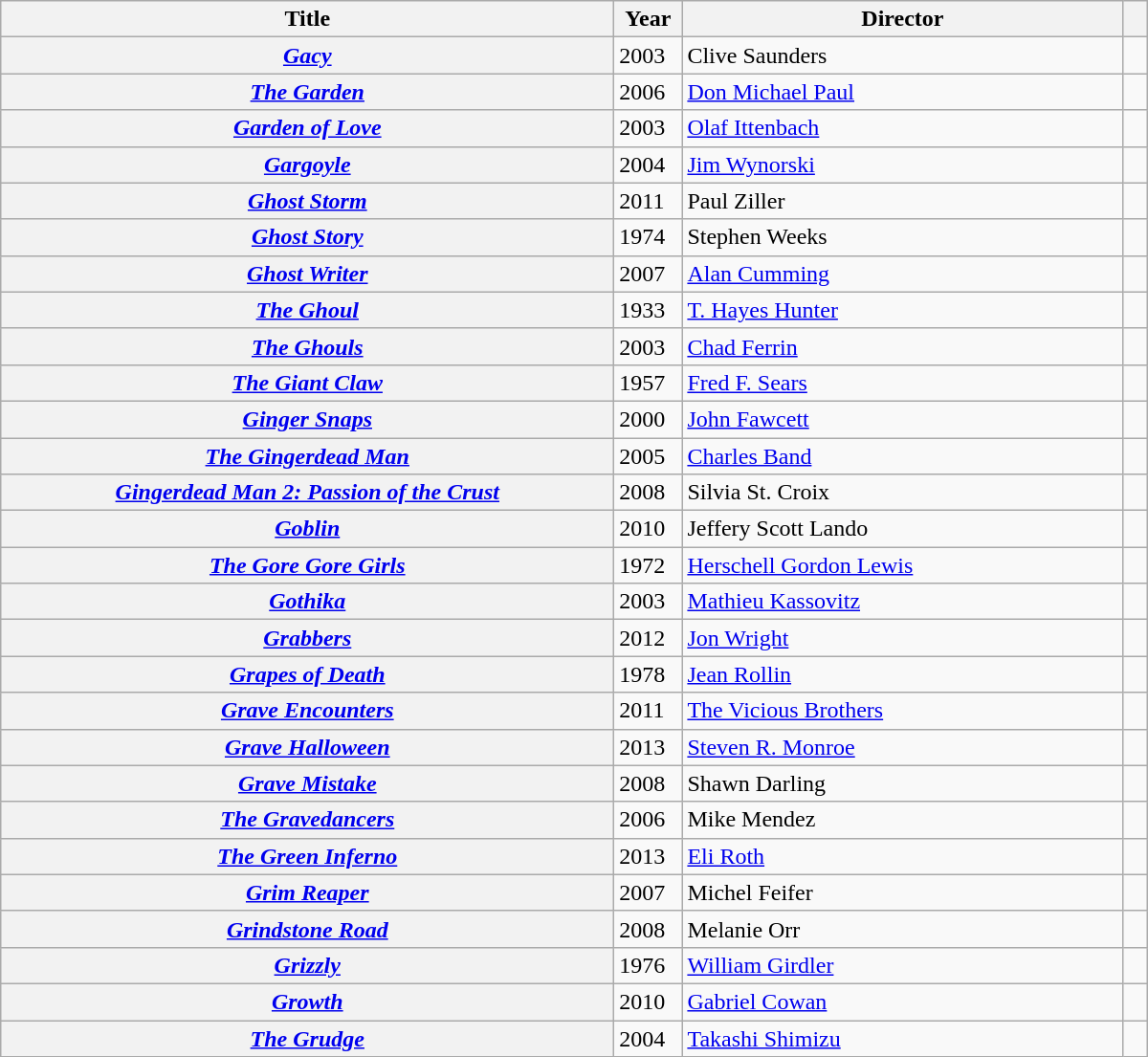<table style="width:800px;" class="wikitable plainrowheaders sortable">
<tr>
<th width="420" scope="col">Title</th>
<th width="40" scope="col">Year</th>
<th width="300" scope="col">Director</th>
<th scope="col"></th>
</tr>
<tr>
<th scope="row"><em><a href='#'>Gacy</a></em></th>
<td>2003</td>
<td>Clive Saunders</td>
<td></td>
</tr>
<tr>
<th scope="row"><em><a href='#'>The Garden</a></em></th>
<td>2006</td>
<td><a href='#'>Don Michael Paul</a></td>
<td align="center"></td>
</tr>
<tr>
<th scope="row"><em><a href='#'>Garden of Love</a></em></th>
<td>2003</td>
<td><a href='#'>Olaf Ittenbach</a></td>
<td></td>
</tr>
<tr>
<th scope="row"><em><a href='#'>Gargoyle</a></em></th>
<td>2004</td>
<td><a href='#'>Jim Wynorski</a></td>
<td></td>
</tr>
<tr>
<th scope="row"><em><a href='#'>Ghost Storm</a></em></th>
<td>2011</td>
<td>Paul Ziller</td>
<td></td>
</tr>
<tr>
<th scope="row"><em><a href='#'>Ghost Story</a></em></th>
<td>1974</td>
<td>Stephen Weeks</td>
<td></td>
</tr>
<tr>
<th scope="row"><em><a href='#'>Ghost Writer</a></em></th>
<td>2007</td>
<td><a href='#'>Alan Cumming</a></td>
<td></td>
</tr>
<tr>
<th scope="row"><em><a href='#'>The Ghoul</a></em></th>
<td>1933</td>
<td><a href='#'>T. Hayes Hunter</a></td>
<td align="center"></td>
</tr>
<tr>
<th scope="row"><em><a href='#'>The Ghouls</a></em></th>
<td>2003</td>
<td><a href='#'>Chad Ferrin</a></td>
<td></td>
</tr>
<tr>
<th scope="row"><em><a href='#'>The Giant Claw</a></em></th>
<td>1957</td>
<td><a href='#'>Fred F. Sears</a></td>
<td align="center"></td>
</tr>
<tr>
<th scope="row"><em><a href='#'>Ginger Snaps</a></em></th>
<td>2000</td>
<td><a href='#'>John Fawcett</a></td>
<td></td>
</tr>
<tr>
<th scope="row"><em><a href='#'>The Gingerdead Man</a></em></th>
<td>2005</td>
<td><a href='#'>Charles Band</a></td>
<td></td>
</tr>
<tr>
<th scope="row"><em><a href='#'>Gingerdead Man 2: Passion of the Crust</a></em></th>
<td>2008</td>
<td>Silvia St. Croix</td>
<td></td>
</tr>
<tr>
<th scope="row"><em><a href='#'>Goblin</a></em></th>
<td>2010</td>
<td>Jeffery Scott Lando</td>
<td></td>
</tr>
<tr>
<th scope="row"><em><a href='#'>The Gore Gore Girls</a></em></th>
<td>1972</td>
<td><a href='#'>Herschell Gordon Lewis</a></td>
</tr>
<tr>
<th scope="row"><em><a href='#'>Gothika</a></em></th>
<td>2003</td>
<td><a href='#'>Mathieu Kassovitz</a></td>
<td align="center"></td>
</tr>
<tr>
<th scope="row"><em><a href='#'>Grabbers</a></em></th>
<td>2012</td>
<td><a href='#'>Jon Wright</a></td>
<td align="center"></td>
</tr>
<tr>
<th scope="row"><em><a href='#'>Grapes of Death</a></em></th>
<td>1978</td>
<td><a href='#'>Jean Rollin</a></td>
<td></td>
</tr>
<tr>
<th scope="row"><em><a href='#'>Grave Encounters</a></em></th>
<td>2011</td>
<td><a href='#'>The Vicious Brothers</a></td>
<td align="center"></td>
</tr>
<tr>
<th scope="row"><em><a href='#'>Grave Halloween</a></em></th>
<td>2013</td>
<td><a href='#'>Steven R. Monroe</a></td>
<td align="center"></td>
</tr>
<tr>
<th scope="row"><em><a href='#'>Grave Mistake</a></em></th>
<td>2008</td>
<td>Shawn Darling</td>
<td></td>
</tr>
<tr>
<th scope="row"><em><a href='#'>The Gravedancers</a></em></th>
<td>2006</td>
<td>Mike Mendez</td>
<td></td>
</tr>
<tr>
<th scope="row"><em><a href='#'>The Green Inferno</a></em></th>
<td>2013</td>
<td><a href='#'>Eli Roth</a></td>
<td></td>
</tr>
<tr>
<th scope="row"><em><a href='#'>Grim Reaper</a></em></th>
<td>2007</td>
<td>Michel Feifer</td>
<td></td>
</tr>
<tr>
<th scope="row"><em><a href='#'>Grindstone Road</a></em></th>
<td>2008</td>
<td>Melanie Orr</td>
<td></td>
</tr>
<tr>
<th scope="row"><em><a href='#'>Grizzly</a></em></th>
<td>1976</td>
<td><a href='#'>William Girdler</a></td>
<td></td>
</tr>
<tr>
<th scope="row"><em><a href='#'>Growth</a></em></th>
<td>2010</td>
<td><a href='#'>Gabriel Cowan</a></td>
<td></td>
</tr>
<tr>
<th scope="row"><em><a href='#'>The Grudge</a></em></th>
<td>2004</td>
<td><a href='#'>Takashi Shimizu</a></td>
<td align="center"></td>
</tr>
</table>
